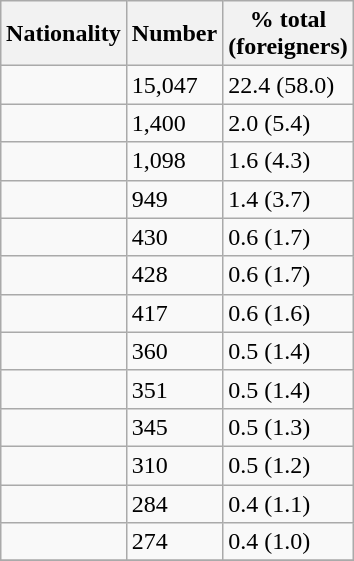<table class="wikitable" style="float:right;">
<tr>
<th>Nationality</th>
<th>Number</th>
<th>% total<br>(foreigners)</th>
</tr>
<tr>
<td></td>
<td>15,047</td>
<td>22.4 (58.0)</td>
</tr>
<tr>
<td></td>
<td>1,400</td>
<td>2.0 (5.4)</td>
</tr>
<tr>
<td></td>
<td>1,098</td>
<td>1.6 (4.3)</td>
</tr>
<tr>
<td></td>
<td>949</td>
<td>1.4 (3.7)</td>
</tr>
<tr>
<td></td>
<td>430</td>
<td>0.6 (1.7)</td>
</tr>
<tr>
<td></td>
<td>428</td>
<td>0.6 (1.7)</td>
</tr>
<tr>
<td></td>
<td>417</td>
<td>0.6 (1.6)</td>
</tr>
<tr>
<td></td>
<td>360</td>
<td>0.5 (1.4)</td>
</tr>
<tr>
<td></td>
<td>351</td>
<td>0.5 (1.4)</td>
</tr>
<tr>
<td></td>
<td>345</td>
<td>0.5 (1.3)</td>
</tr>
<tr>
<td></td>
<td>310</td>
<td>0.5 (1.2)</td>
</tr>
<tr>
<td></td>
<td>284</td>
<td>0.4 (1.1)</td>
</tr>
<tr>
<td></td>
<td>274</td>
<td>0.4 (1.0)</td>
</tr>
<tr>
</tr>
</table>
